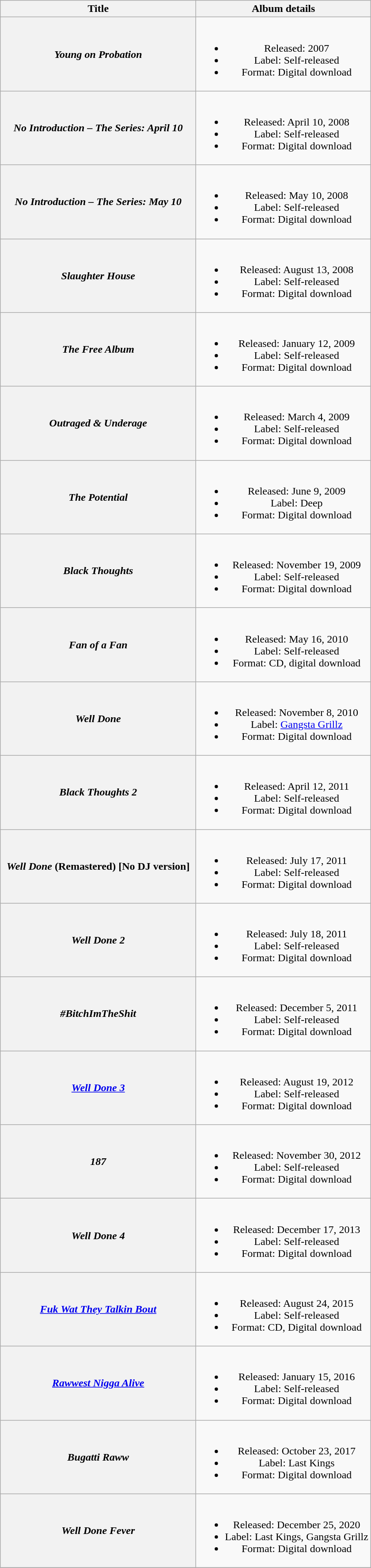<table class="wikitable plainrowheaders" style="text-align:center;">
<tr>
<th scope="col" style="width:18em;">Title</th>
<th scope="col">Album details</th>
</tr>
<tr>
<th scope="row"><em>Young on Probation</em> </th>
<td><br><ul><li>Released: 2007</li><li>Label: Self-released</li><li>Format: Digital download</li></ul></td>
</tr>
<tr>
<th scope="row"><em>No Introduction – The Series: April 10</em> </th>
<td><br><ul><li>Released: April 10, 2008</li><li>Label: Self-released</li><li>Format: Digital download</li></ul></td>
</tr>
<tr>
<th scope="row"><em>No Introduction – The Series: May 10</em> </th>
<td><br><ul><li>Released: May 10, 2008</li><li>Label: Self-released</li><li>Format: Digital download</li></ul></td>
</tr>
<tr>
<th scope="row"><em>Slaughter House</em> </th>
<td><br><ul><li>Released: August 13, 2008</li><li>Label: Self-released</li><li>Format: Digital download</li></ul></td>
</tr>
<tr>
<th scope="row"><em>The Free Album</em> </th>
<td><br><ul><li>Released: January 12, 2009</li><li>Label: Self-released</li><li>Format: Digital download</li></ul></td>
</tr>
<tr>
<th scope="row"><em>Outraged & Underage</em> </th>
<td><br><ul><li>Released: March 4, 2009</li><li>Label: Self-released</li><li>Format: Digital download</li></ul></td>
</tr>
<tr>
<th scope="row"><em>The Potential</em></th>
<td><br><ul><li>Released: June 9, 2009</li><li>Label: Deep</li><li>Format: Digital download</li></ul></td>
</tr>
<tr>
<th scope="row"><em>Black Thoughts</em> </th>
<td><br><ul><li>Released: November 19, 2009</li><li>Label: Self-released</li><li>Format: Digital download</li></ul></td>
</tr>
<tr>
<th scope="row"><em>Fan of a Fan</em><br> </th>
<td><br><ul><li>Released: May 16, 2010</li><li>Label: Self-released</li><li>Format: CD, digital download</li></ul></td>
</tr>
<tr>
<th scope="row"><em>Well Done</em> </th>
<td><br><ul><li>Released: November 8, 2010</li><li>Label: <a href='#'>Gangsta Grillz</a></li><li>Format: Digital download</li></ul></td>
</tr>
<tr>
<th scope="row"><em>Black Thoughts 2</em> </th>
<td><br><ul><li>Released: April 12, 2011</li><li>Label: Self-released</li><li>Format: Digital download</li></ul></td>
</tr>
<tr>
<th scope="row"><em>Well Done</em> (Remastered) [No DJ version]</th>
<td><br><ul><li>Released: July 17, 2011</li><li>Label: Self-released</li><li>Format: Digital download</li></ul></td>
</tr>
<tr>
<th scope="row"><em>Well Done 2</em></th>
<td><br><ul><li>Released: July 18, 2011</li><li>Label: Self-released</li><li>Format: Digital download</li></ul></td>
</tr>
<tr>
<th scope="row"><em>#BitchImTheShit</em></th>
<td><br><ul><li>Released: December 5, 2011</li><li>Label: Self-released</li><li>Format: Digital download</li></ul></td>
</tr>
<tr>
<th scope="row"><em><a href='#'>Well Done 3</a></em></th>
<td><br><ul><li>Released: August 19, 2012</li><li>Label: Self-released</li><li>Format: Digital download</li></ul></td>
</tr>
<tr>
<th scope="row"><em>187</em></th>
<td><br><ul><li>Released: November 30, 2012</li><li>Label: Self-released</li><li>Format: Digital download</li></ul></td>
</tr>
<tr>
<th scope="row"><em>Well Done 4</em></th>
<td><br><ul><li>Released: December 17, 2013</li><li>Label: Self-released</li><li>Format: Digital download</li></ul></td>
</tr>
<tr>
<th scope="row"><em><a href='#'>Fuk Wat They Talkin Bout</a></em></th>
<td><br><ul><li>Released: August 24, 2015</li><li>Label: Self-released</li><li>Format: CD, Digital download</li></ul></td>
</tr>
<tr>
<th scope="row"><em><a href='#'>Rawwest Nigga Alive</a></em></th>
<td><br><ul><li>Released: January 15, 2016</li><li>Label: Self-released</li><li>Format: Digital download</li></ul></td>
</tr>
<tr>
<th scope="row"><em>Bugatti Raww</em></th>
<td><br><ul><li>Released: October 23, 2017</li><li>Label: Last Kings</li><li>Format: Digital download</li></ul></td>
</tr>
<tr>
<th scope="row"><em>Well Done Fever</em> </th>
<td><br><ul><li>Released: December 25, 2020</li><li>Label: Last Kings, Gangsta Grillz</li><li>Format: Digital download</li></ul></td>
</tr>
<tr>
</tr>
</table>
